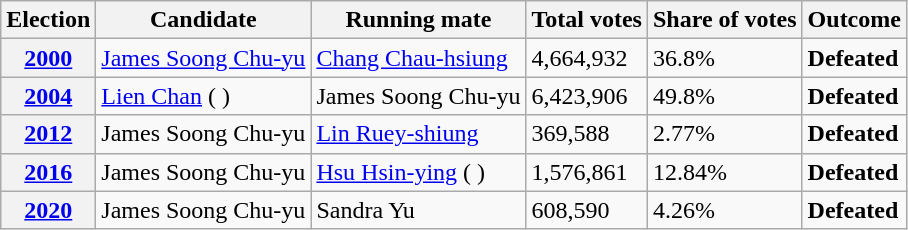<table class="wikitable">
<tr>
<th>Election</th>
<th>Candidate</th>
<th>Running mate</th>
<th>Total votes</th>
<th>Share of votes</th>
<th>Outcome</th>
</tr>
<tr>
<th><a href='#'>2000</a></th>
<td><a href='#'>James Soong Chu-yu</a></td>
<td><a href='#'>Chang Chau-hsiung</a></td>
<td>4,664,932</td>
<td>36.8%</td>
<td><strong>Defeated</strong> </td>
</tr>
<tr>
<th><a href='#'>2004</a></th>
<td><a href='#'>Lien Chan</a> ( )</td>
<td>James Soong Chu-yu</td>
<td>6,423,906</td>
<td>49.8%</td>
<td><strong>Defeated</strong> </td>
</tr>
<tr>
<th><a href='#'>2012</a></th>
<td>James Soong Chu-yu</td>
<td><a href='#'>Lin Ruey-shiung</a></td>
<td>369,588</td>
<td>2.77%</td>
<td><strong>Defeated</strong> </td>
</tr>
<tr>
<th><a href='#'>2016</a></th>
<td>James Soong Chu-yu</td>
<td><a href='#'>Hsu Hsin-ying</a> ( )</td>
<td>1,576,861</td>
<td>12.84%</td>
<td><strong>Defeated</strong> </td>
</tr>
<tr>
<th><a href='#'>2020</a></th>
<td>James Soong Chu-yu</td>
<td>Sandra Yu</td>
<td>608,590</td>
<td>4.26%</td>
<td><strong>Defeated</strong> </td>
</tr>
</table>
